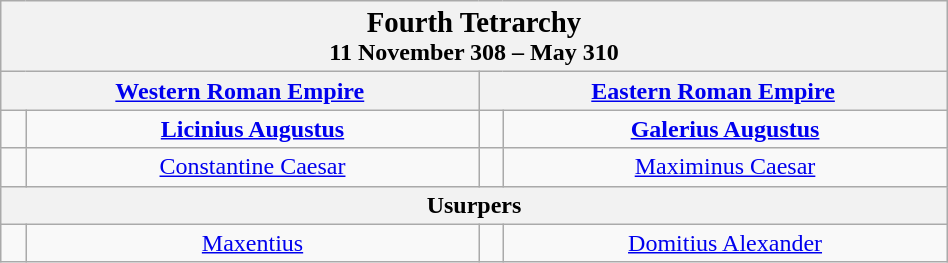<table class="wikitable" width="50%" style="text-align:center">
<tr>
<th colspan="4"><big>Fourth Tetrarchy</big><br>11 November 308 – May 310</th>
</tr>
<tr>
<th colspan="2"><a href='#'>Western Roman Empire</a></th>
<th colspan="2"><a href='#'>Eastern Roman Empire</a></th>
</tr>
<tr>
<td></td>
<td><a href='#'><strong>Licinius Augustus</strong></a></td>
<td></td>
<td><strong><a href='#'>Galerius Augustus</a></strong></td>
</tr>
<tr>
<td></td>
<td><a href='#'>Constantine Caesar</a><br></td>
<td></td>
<td><a href='#'>Maximinus Caesar</a></td>
</tr>
<tr>
<th colspan="4">Usurpers</th>
</tr>
<tr>
<td></td>
<td><a href='#'>Maxentius</a><br></td>
<td></td>
<td><a href='#'>Domitius Alexander</a><br></td>
</tr>
</table>
